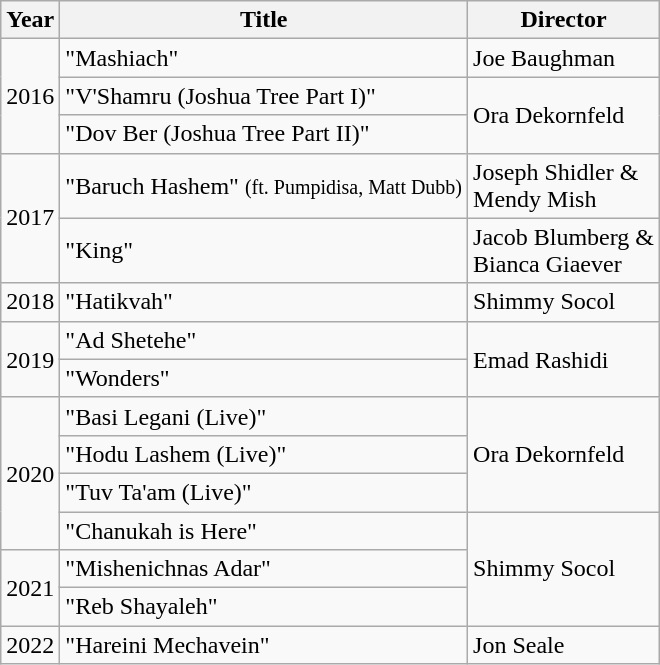<table class="wikitable">
<tr>
<th>Year</th>
<th>Title</th>
<th>Director</th>
</tr>
<tr>
<td rowspan="3">2016</td>
<td>"Mashiach"</td>
<td>Joe Baughman</td>
</tr>
<tr>
<td>"V'Shamru (Joshua Tree Part I)"</td>
<td rowspan="2">Ora Dekornfeld</td>
</tr>
<tr>
<td>"Dov Ber (Joshua Tree Part II)"</td>
</tr>
<tr>
<td rowspan="2">2017</td>
<td>"Baruch Hashem" <small>(ft. Pumpidisa, Matt Dubb)</small></td>
<td>Joseph Shidler &<br>Mendy Mish</td>
</tr>
<tr>
<td>"King"</td>
<td>Jacob Blumberg &<br>Bianca Giaever</td>
</tr>
<tr>
<td>2018</td>
<td>"Hatikvah"</td>
<td>Shimmy Socol</td>
</tr>
<tr>
<td rowspan="2">2019</td>
<td>"Ad Shetehe"</td>
<td rowspan="2">Emad Rashidi</td>
</tr>
<tr>
<td>"Wonders"</td>
</tr>
<tr>
<td rowspan="4">2020</td>
<td>"Basi Legani (Live)"</td>
<td rowspan="3">Ora Dekornfeld</td>
</tr>
<tr>
<td>"Hodu Lashem (Live)"</td>
</tr>
<tr>
<td>"Tuv Ta'am (Live)"</td>
</tr>
<tr>
<td>"Chanukah is Here"</td>
<td rowspan="3">Shimmy Socol</td>
</tr>
<tr>
<td rowspan="2">2021</td>
<td>"Mishenichnas Adar"</td>
</tr>
<tr>
<td>"Reb Shayaleh"</td>
</tr>
<tr>
<td>2022</td>
<td>"Hareini Mechavein"</td>
<td>Jon Seale</td>
</tr>
</table>
